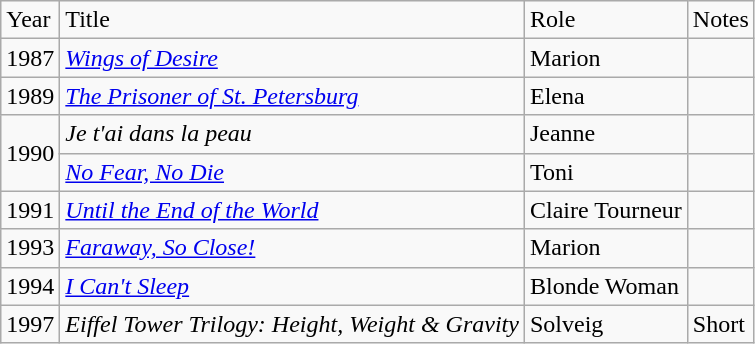<table class="wikitable sortable">
<tr>
<td>Year</td>
<td>Title</td>
<td>Role</td>
<td>Notes</td>
</tr>
<tr>
<td>1987</td>
<td><em><a href='#'>Wings of Desire</a></em></td>
<td>Marion</td>
<td></td>
</tr>
<tr>
<td>1989</td>
<td><em><a href='#'>The Prisoner of St. Petersburg</a></em></td>
<td>Elena</td>
<td></td>
</tr>
<tr>
<td rowspan=2>1990</td>
<td><em>Je t'ai dans la peau</em></td>
<td>Jeanne</td>
<td></td>
</tr>
<tr>
<td><em><a href='#'>No Fear, No Die</a></em></td>
<td>Toni</td>
<td></td>
</tr>
<tr>
<td>1991</td>
<td><em><a href='#'>Until the End of the World</a></em></td>
<td>Claire Tourneur</td>
<td></td>
</tr>
<tr>
<td>1993</td>
<td><em><a href='#'>Faraway, So Close!</a></em></td>
<td>Marion</td>
<td></td>
</tr>
<tr>
<td>1994</td>
<td><em><a href='#'>I Can't Sleep</a></em></td>
<td>Blonde Woman</td>
<td></td>
</tr>
<tr>
<td>1997</td>
<td><em>Eiffel Tower Trilogy: Height, Weight & Gravity</em></td>
<td>Solveig</td>
<td>Short</td>
</tr>
</table>
